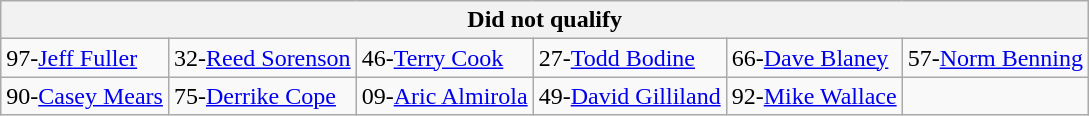<table class="wikitable">
<tr>
<th colspan="6">Did not qualify</th>
</tr>
<tr>
<td>97-<a href='#'>Jeff Fuller</a></td>
<td>32-<a href='#'>Reed Sorenson</a></td>
<td>46-<a href='#'>Terry Cook</a></td>
<td>27-<a href='#'>Todd Bodine</a></td>
<td>66-<a href='#'>Dave Blaney</a></td>
<td>57-<a href='#'>Norm Benning</a></td>
</tr>
<tr>
<td>90-<a href='#'>Casey Mears</a></td>
<td>75-<a href='#'>Derrike Cope</a></td>
<td>09-<a href='#'>Aric Almirola</a></td>
<td>49-<a href='#'>David Gilliland</a></td>
<td>92-<a href='#'>Mike Wallace</a></td>
<td></td>
</tr>
</table>
